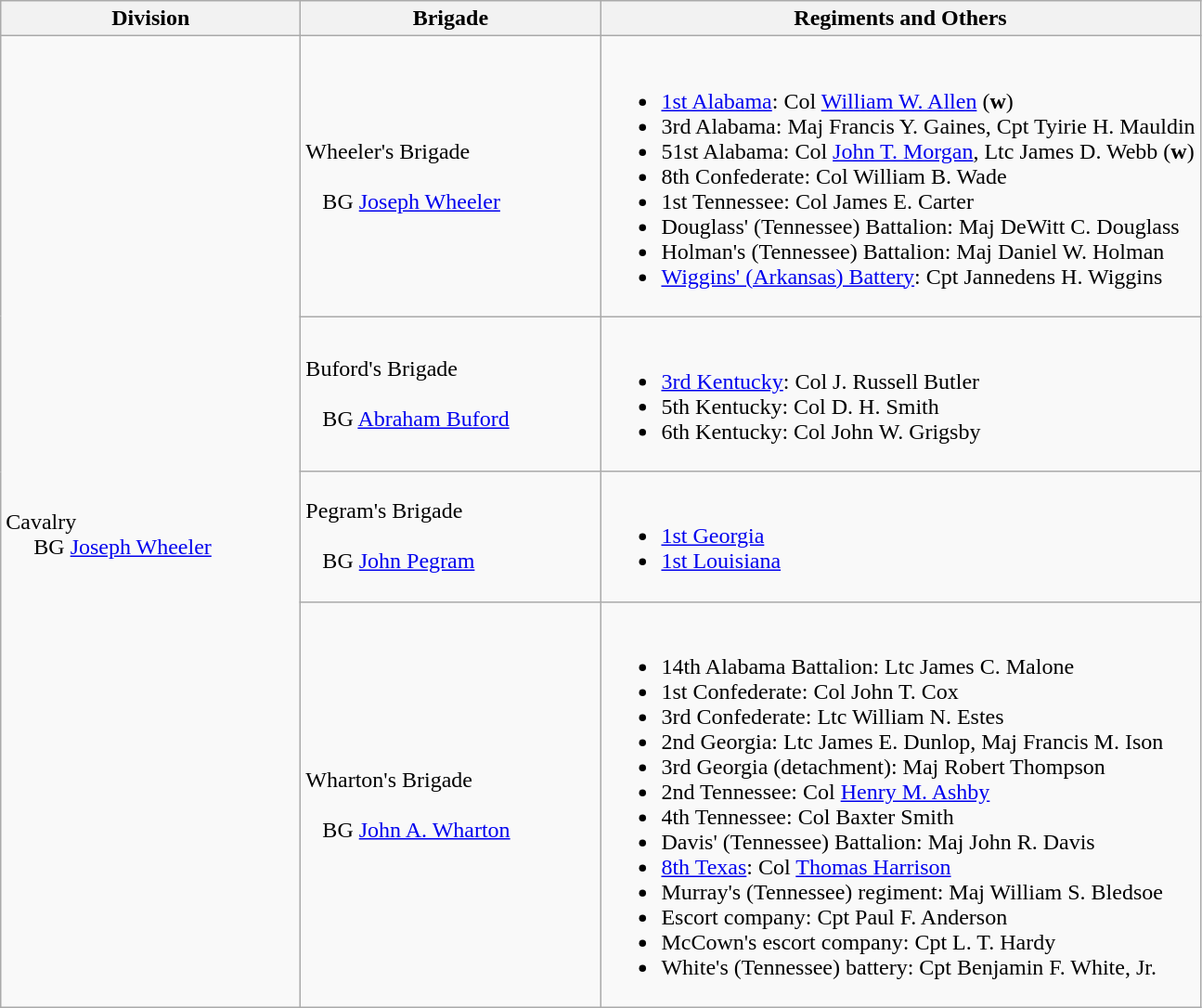<table class="wikitable">
<tr>
<th width=25%>Division</th>
<th width=25%>Brigade</th>
<th>Regiments and Others</th>
</tr>
<tr>
<td rowspan=4><br>Cavalry
<br>    
BG <a href='#'>Joseph Wheeler</a></td>
<td>Wheeler's Brigade<br><br>  
BG <a href='#'>Joseph Wheeler</a></td>
<td><br><ul><li><a href='#'>1st Alabama</a>: Col <a href='#'>William W. Allen</a> (<strong>w</strong>)</li><li>3rd Alabama: Maj Francis Y. Gaines, Cpt Tyirie H. Mauldin</li><li>51st Alabama: Col <a href='#'>John T. Morgan</a>, Ltc James D. Webb (<strong>w</strong>)</li><li>8th Confederate: Col William B. Wade</li><li>1st Tennessee: Col James E. Carter</li><li>Douglass' (Tennessee) Battalion: Maj DeWitt C. Douglass</li><li>Holman's (Tennessee) Battalion: Maj Daniel W. Holman</li><li><a href='#'>Wiggins' (Arkansas) Battery</a>: Cpt Jannedens H. Wiggins</li></ul></td>
</tr>
<tr>
<td>Buford's Brigade<br><br>  
BG <a href='#'>Abraham Buford</a></td>
<td><br><ul><li><a href='#'>3rd Kentucky</a>: Col J. Russell Butler</li><li>5th Kentucky: Col D. H. Smith</li><li>6th Kentucky: Col John W. Grigsby</li></ul></td>
</tr>
<tr>
<td>Pegram's Brigade<br><br>  
BG <a href='#'>John Pegram</a></td>
<td><br><ul><li><a href='#'>1st Georgia</a></li><li><a href='#'>1st Louisiana</a></li></ul></td>
</tr>
<tr>
<td>Wharton's Brigade<br><br>  
BG <a href='#'>John A. Wharton</a></td>
<td><br><ul><li>14th Alabama Battalion: Ltc James C. Malone</li><li>1st Confederate: Col John T. Cox</li><li>3rd Confederate: Ltc William N. Estes</li><li>2nd Georgia: Ltc James E. Dunlop, Maj Francis M. Ison</li><li>3rd Georgia (detachment): Maj Robert Thompson</li><li>2nd Tennessee: Col <a href='#'>Henry M. Ashby</a></li><li>4th Tennessee: Col Baxter Smith</li><li>Davis' (Tennessee) Battalion: Maj John R. Davis</li><li><a href='#'>8th Texas</a>: Col <a href='#'>Thomas Harrison</a></li><li>Murray's (Tennessee) regiment: Maj William S. Bledsoe</li><li>Escort company: Cpt Paul F. Anderson</li><li>McCown's escort company: Cpt L. T. Hardy</li><li>White's (Tennessee) battery: Cpt Benjamin F. White, Jr.</li></ul></td>
</tr>
</table>
